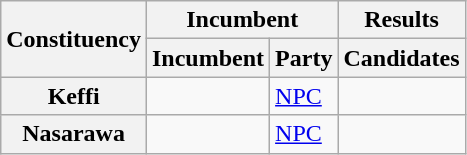<table class="wikitable sortable">
<tr>
<th rowspan="2">Constituency</th>
<th colspan="2">Incumbent</th>
<th>Results</th>
</tr>
<tr valign="bottom">
<th>Incumbent</th>
<th>Party</th>
<th>Candidates</th>
</tr>
<tr>
<th>Keffi</th>
<td></td>
<td><a href='#'>NPC</a></td>
<td nowrap=""></td>
</tr>
<tr>
<th>Nasarawa</th>
<td></td>
<td><a href='#'>NPC</a></td>
<td nowrap=""></td>
</tr>
</table>
